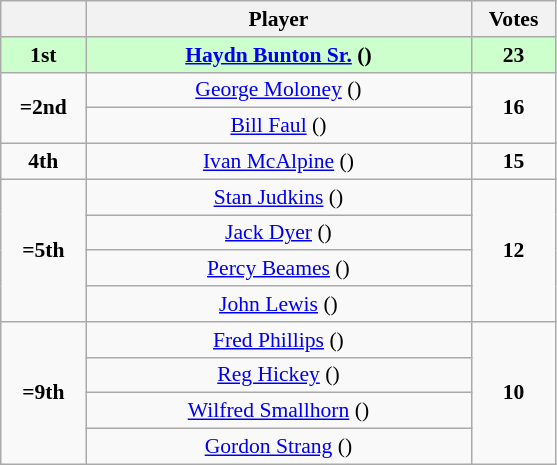<table class="wikitable" style="text-align: center; font-size: 90%;">
<tr>
<th width="50"></th>
<th width="250">Player</th>
<th width="50">Votes</th>
</tr>
<tr style="background: #CCFFCC; font-weight: bold;" |>
<td><strong>1st</strong></td>
<td><a href='#'>Haydn Bunton Sr.</a> ()</td>
<td><strong>23</strong></td>
</tr>
<tr>
<td rowspan=2><strong>=2nd</strong></td>
<td><a href='#'>George Moloney</a> ()</td>
<td rowspan=2><strong>16</strong></td>
</tr>
<tr>
<td><a href='#'>Bill Faul</a> ()</td>
</tr>
<tr>
<td rowspan=1><strong>4th</strong></td>
<td><a href='#'>Ivan McAlpine</a> ()</td>
<td rowspan=1><strong>15</strong></td>
</tr>
<tr>
<td rowspan=4><strong>=5th</strong></td>
<td><a href='#'>Stan Judkins</a> ()</td>
<td rowspan=4><strong>12</strong></td>
</tr>
<tr>
<td><a href='#'>Jack Dyer</a> ()</td>
</tr>
<tr>
<td><a href='#'>Percy Beames</a> ()</td>
</tr>
<tr>
<td><a href='#'>John Lewis</a> ()</td>
</tr>
<tr>
<td rowspan=4><strong>=9th</strong></td>
<td><a href='#'>Fred Phillips</a> ()</td>
<td rowspan=4><strong>10</strong></td>
</tr>
<tr>
<td><a href='#'>Reg Hickey</a> ()</td>
</tr>
<tr>
<td><a href='#'>Wilfred Smallhorn</a> ()</td>
</tr>
<tr>
<td><a href='#'>Gordon Strang</a> ()</td>
</tr>
</table>
